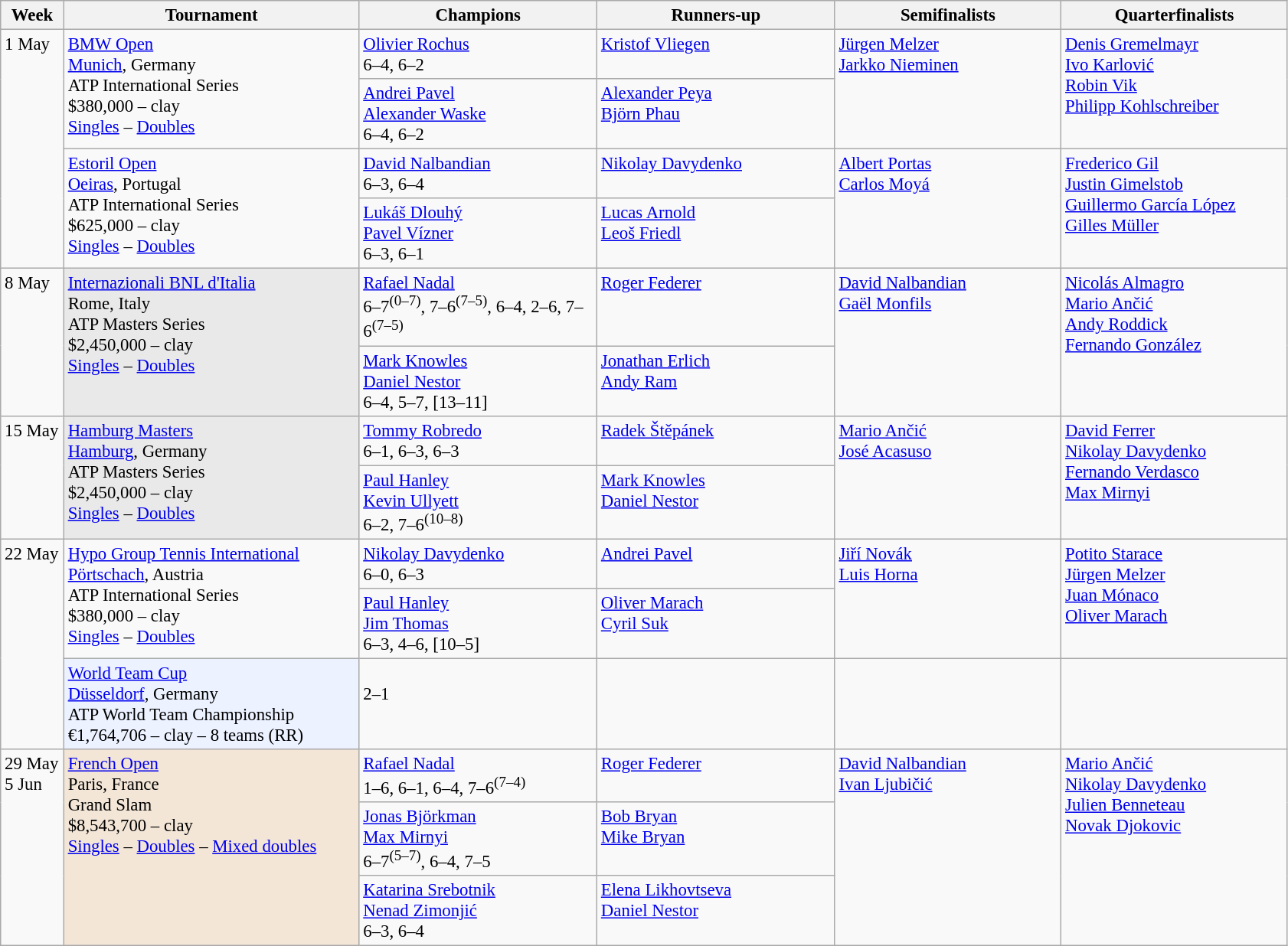<table class=wikitable style=font-size:95%>
<tr>
<th style="width:48px;">Week</th>
<th style="width:250px;">Tournament</th>
<th style="width:200px;">Champions</th>
<th style="width:200px;">Runners-up</th>
<th style="width:190px;">Semifinalists</th>
<th style="width:190px;">Quarterfinalists</th>
</tr>
<tr valign=top>
<td rowspan=4>1 May</td>
<td rowspan=2><a href='#'>BMW Open</a><br> <a href='#'>Munich</a>, Germany<br>ATP International Series<br>$380,000 – clay <br><a href='#'>Singles</a> – <a href='#'>Doubles</a></td>
<td> <a href='#'>Olivier Rochus</a><br> 6–4, 6–2</td>
<td> <a href='#'>Kristof Vliegen</a></td>
<td rowspan=2> <a href='#'>Jürgen Melzer</a><br> <a href='#'>Jarkko Nieminen</a></td>
<td rowspan=2> <a href='#'>Denis Gremelmayr</a><br> <a href='#'>Ivo Karlović</a><br> <a href='#'>Robin Vik</a><br> <a href='#'>Philipp Kohlschreiber</a></td>
</tr>
<tr valign=top>
<td> <a href='#'>Andrei Pavel</a><br> <a href='#'>Alexander Waske</a>  <br>6–4, 6–2</td>
<td> <a href='#'>Alexander Peya</a><br> <a href='#'>Björn Phau</a></td>
</tr>
<tr valign=top>
<td rowspan=2><a href='#'>Estoril Open</a><br> <a href='#'>Oeiras</a>, Portugal<br>ATP International Series<br>$625,000 – clay <br><a href='#'>Singles</a> – <a href='#'>Doubles</a></td>
<td> <a href='#'>David Nalbandian</a><br>6–3, 6–4</td>
<td> <a href='#'>Nikolay Davydenko</a></td>
<td rowspan=2> <a href='#'>Albert Portas</a><br> <a href='#'>Carlos Moyá</a></td>
<td rowspan=2> <a href='#'>Frederico Gil</a><br> <a href='#'>Justin Gimelstob</a><br> <a href='#'>Guillermo García López</a><br> <a href='#'>Gilles Müller</a></td>
</tr>
<tr valign=top>
<td> <a href='#'>Lukáš Dlouhý</a><br> <a href='#'>Pavel Vízner</a> <br>6–3, 6–1</td>
<td> <a href='#'>Lucas Arnold</a><br> <a href='#'>Leoš Friedl</a></td>
</tr>
<tr valign=top>
<td rowspan=2>8 May</td>
<td bgcolor=#E9E9E9 rowspan=2><a href='#'>Internazionali BNL d'Italia</a><br> Rome, Italy<br>ATP Masters Series<br>$2,450,000 – clay <br><a href='#'>Singles</a> – <a href='#'>Doubles</a></td>
<td> <a href='#'>Rafael Nadal</a><br>6–7<sup>(0–7)</sup>, 7–6<sup>(7–5)</sup>, 6–4, 2–6, 7–6<sup>(7–5)</sup></td>
<td> <a href='#'>Roger Federer</a></td>
<td rowspan=2> <a href='#'>David Nalbandian</a><br> <a href='#'>Gaël Monfils</a></td>
<td rowspan=2> <a href='#'>Nicolás Almagro</a><br> <a href='#'>Mario Ančić</a><br> <a href='#'>Andy Roddick</a><br> <a href='#'>Fernando González</a></td>
</tr>
<tr valign=top>
<td> <a href='#'>Mark Knowles</a><br> <a href='#'>Daniel Nestor</a><br> 6–4, 5–7, [13–11]</td>
<td> <a href='#'>Jonathan Erlich</a><br> <a href='#'>Andy Ram</a></td>
</tr>
<tr valign=top>
<td rowspan=2>15 May</td>
<td bgcolor=#E9E9E9 rowspan=2><a href='#'>Hamburg Masters</a><br> <a href='#'>Hamburg</a>, Germany<br>ATP Masters Series<br>$2,450,000 – clay <br><a href='#'>Singles</a> – <a href='#'>Doubles</a></td>
<td> <a href='#'>Tommy Robredo</a><br>6–1, 6–3, 6–3</td>
<td> <a href='#'>Radek Štěpánek</a></td>
<td rowspan=2> <a href='#'>Mario Ančić</a><br> <a href='#'>José Acasuso</a></td>
<td rowspan=2> <a href='#'>David Ferrer</a><br> <a href='#'>Nikolay Davydenko</a><br> <a href='#'>Fernando Verdasco</a><br> <a href='#'>Max Mirnyi</a></td>
</tr>
<tr valign=top>
<td> <a href='#'>Paul Hanley</a><br> <a href='#'>Kevin Ullyett</a> <br> 6–2, 7–6<sup>(10–8)</sup></td>
<td> <a href='#'>Mark Knowles</a><br> <a href='#'>Daniel Nestor</a></td>
</tr>
<tr valign=top>
<td rowspan=3>22 May</td>
<td rowspan=2><a href='#'>Hypo Group Tennis International</a><br> <a href='#'>Pörtschach</a>, Austria<br>ATP International Series <br>$380,000 – clay <br><a href='#'>Singles</a> – <a href='#'>Doubles</a></td>
<td> <a href='#'>Nikolay Davydenko</a><br>6–0, 6–3</td>
<td> <a href='#'>Andrei Pavel</a></td>
<td rowspan=2> <a href='#'>Jiří Novák</a><br> <a href='#'>Luis Horna</a></td>
<td rowspan=2> <a href='#'>Potito Starace</a><br> <a href='#'>Jürgen Melzer</a><br> <a href='#'>Juan Mónaco</a><br> <a href='#'>Oliver Marach</a></td>
</tr>
<tr valign=top>
<td> <a href='#'>Paul Hanley</a><br> <a href='#'>Jim Thomas</a> <br> 6–3, 4–6, [10–5]</td>
<td> <a href='#'>Oliver Marach</a><br> <a href='#'>Cyril Suk</a></td>
</tr>
<tr valign=top>
<td rowspan=1 bgcolor=#ECF2FF><a href='#'>World Team Cup</a><br> <a href='#'>Düsseldorf</a>, Germany<br>ATP World Team Championship<br>€1,764,706 – clay   – 8 teams (RR)</td>
<td><br>2–1</td>
<td></td>
<td><br><br></td>
<td><br><br></td>
</tr>
<tr valign=top>
<td rowspan=3>29 May<br>5 Jun</td>
<td rowspan="3" bgcolor="#F3E6D7"><a href='#'>French Open</a><br> Paris, France<br>Grand Slam<br>$8,543,700 – clay <br><a href='#'>Singles</a> – <a href='#'>Doubles</a>  – <a href='#'>Mixed doubles</a></td>
<td> <a href='#'>Rafael Nadal</a><br>1–6, 6–1, 6–4, 7–6<sup>(7–4)</sup></td>
<td> <a href='#'>Roger Federer</a></td>
<td rowspan=3> <a href='#'>David Nalbandian</a><br> <a href='#'>Ivan Ljubičić</a></td>
<td rowspan=3> <a href='#'>Mario Ančić</a><br> <a href='#'>Nikolay Davydenko</a><br> <a href='#'>Julien Benneteau</a><br> <a href='#'>Novak Djokovic</a></td>
</tr>
<tr valign=top>
<td> <a href='#'>Jonas Björkman</a><br> <a href='#'>Max Mirnyi</a> <br>6–7<sup>(5–7)</sup>, 6–4, 7–5</td>
<td> <a href='#'>Bob Bryan</a> <br>  <a href='#'>Mike Bryan</a></td>
</tr>
<tr valign=top>
<td> <a href='#'>Katarina Srebotnik</a> <br>  <a href='#'>Nenad Zimonjić</a> <br>6–3, 6–4</td>
<td> <a href='#'>Elena Likhovtseva</a> <br>  <a href='#'>Daniel Nestor</a></td>
</tr>
</table>
